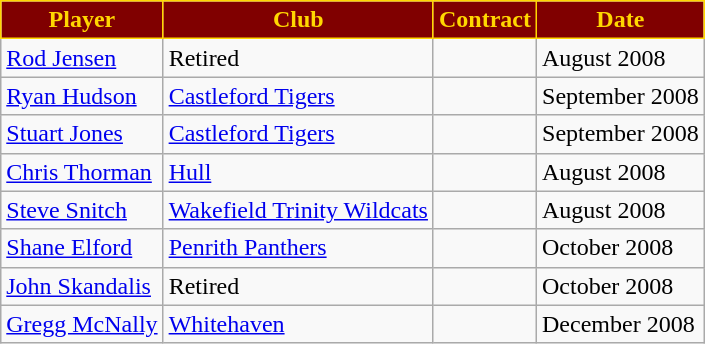<table class="wikitable">
<tr>
<th scope="col" style="background:#800000; color:gold; border:solid gold 1px">Player</th>
<th scope="col" style="background:#800000; color:gold; border:solid gold 1px">Club</th>
<th scope="col" style="background:#800000; color:gold; border:solid gold 1px">Contract</th>
<th scope="col" style="background:#800000; color:gold; border:solid gold 1px">Date</th>
</tr>
<tr>
<td><a href='#'>Rod Jensen</a></td>
<td>Retired</td>
<td></td>
<td>August 2008</td>
</tr>
<tr>
<td><a href='#'>Ryan Hudson</a></td>
<td><a href='#'>Castleford Tigers</a></td>
<td></td>
<td>September 2008</td>
</tr>
<tr>
<td><a href='#'>Stuart Jones</a></td>
<td><a href='#'>Castleford Tigers</a></td>
<td></td>
<td>September 2008</td>
</tr>
<tr>
<td><a href='#'>Chris Thorman</a></td>
<td><a href='#'>Hull</a></td>
<td></td>
<td>August 2008</td>
</tr>
<tr>
<td><a href='#'>Steve Snitch</a></td>
<td><a href='#'>Wakefield Trinity Wildcats</a></td>
<td></td>
<td>August 2008</td>
</tr>
<tr>
<td><a href='#'>Shane Elford</a></td>
<td><a href='#'>Penrith Panthers</a></td>
<td></td>
<td>October 2008</td>
</tr>
<tr>
<td><a href='#'>John Skandalis</a></td>
<td>Retired</td>
<td></td>
<td>October 2008</td>
</tr>
<tr>
<td><a href='#'>Gregg McNally</a></td>
<td><a href='#'>Whitehaven</a></td>
<td></td>
<td>December 2008</td>
</tr>
</table>
